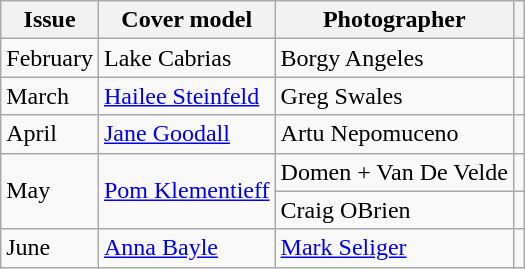<table class="wikitable">
<tr>
<th>Issue</th>
<th>Cover model</th>
<th>Photographer</th>
<th></th>
</tr>
<tr>
<td>February</td>
<td>Lake Cabrias</td>
<td>Borgy Angeles</td>
<td></td>
</tr>
<tr>
<td>March</td>
<td><a href='#'>Hailee Steinfeld</a></td>
<td>Greg Swales</td>
<td></td>
</tr>
<tr>
<td>April</td>
<td><a href='#'>Jane Goodall</a></td>
<td>Artu Nepomuceno</td>
<td></td>
</tr>
<tr>
<td rowspan="2">May</td>
<td rowspan="2"><a href='#'>Pom Klementieff</a></td>
<td>Domen + Van De Velde</td>
<td></td>
</tr>
<tr>
<td>Craig OBrien</td>
<td></td>
</tr>
<tr>
<td>June</td>
<td><a href='#'>Anna Bayle</a></td>
<td><a href='#'>Mark Seliger</a></td>
<td></td>
</tr>
</table>
